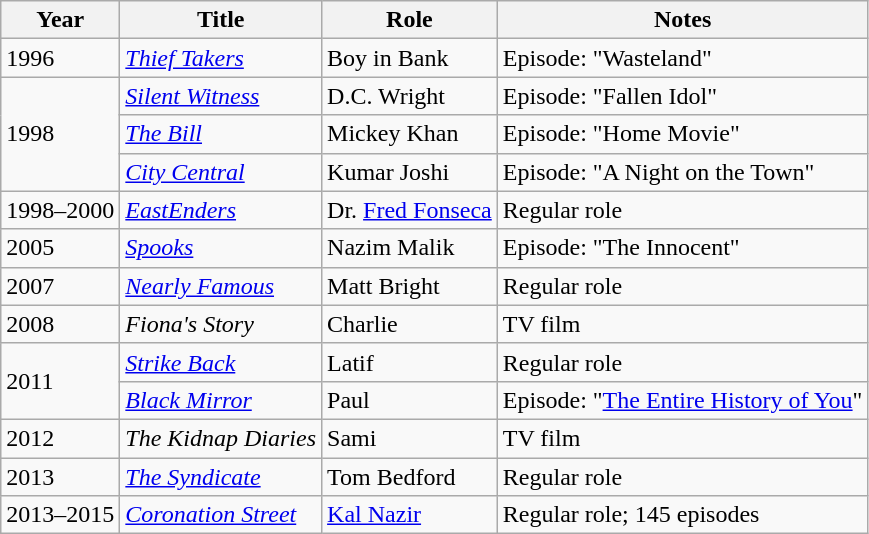<table class="wikitable sortable">
<tr>
<th>Year</th>
<th>Title</th>
<th>Role</th>
<th class="unsortable">Notes</th>
</tr>
<tr>
<td>1996</td>
<td><em><a href='#'>Thief Takers</a></em></td>
<td>Boy in Bank</td>
<td>Episode: "Wasteland"</td>
</tr>
<tr>
<td rowspan=3>1998</td>
<td><em><a href='#'>Silent Witness</a></em></td>
<td>D.C. Wright</td>
<td>Episode: "Fallen Idol"</td>
</tr>
<tr>
<td><em><a href='#'>The Bill</a></em></td>
<td>Mickey Khan</td>
<td>Episode: "Home Movie"</td>
</tr>
<tr>
<td><em><a href='#'>City Central</a></em></td>
<td>Kumar Joshi</td>
<td>Episode: "A Night on the Town"</td>
</tr>
<tr>
<td>1998–2000</td>
<td><em><a href='#'>EastEnders</a></em></td>
<td>Dr. <a href='#'>Fred Fonseca</a></td>
<td>Regular role</td>
</tr>
<tr>
<td>2005</td>
<td><em><a href='#'>Spooks</a></em></td>
<td>Nazim Malik</td>
<td>Episode: "The Innocent"</td>
</tr>
<tr>
<td>2007</td>
<td><em><a href='#'>Nearly Famous</a></em></td>
<td>Matt Bright</td>
<td>Regular role</td>
</tr>
<tr>
<td>2008</td>
<td><em>Fiona's Story</em></td>
<td>Charlie</td>
<td>TV film</td>
</tr>
<tr>
<td rowspan=2>2011</td>
<td><em><a href='#'>Strike Back</a></em></td>
<td>Latif</td>
<td>Regular role</td>
</tr>
<tr>
<td><em><a href='#'>Black Mirror</a></em></td>
<td>Paul</td>
<td>Episode: "<a href='#'>The Entire History of You</a>"</td>
</tr>
<tr>
<td>2012</td>
<td><em>The Kidnap Diaries</em></td>
<td>Sami</td>
<td>TV film</td>
</tr>
<tr>
<td>2013</td>
<td><em><a href='#'>The Syndicate</a></em></td>
<td>Tom Bedford</td>
<td>Regular role</td>
</tr>
<tr>
<td>2013–2015</td>
<td><em><a href='#'>Coronation Street</a></em></td>
<td><a href='#'>Kal Nazir</a></td>
<td>Regular role; 145 episodes</td>
</tr>
</table>
